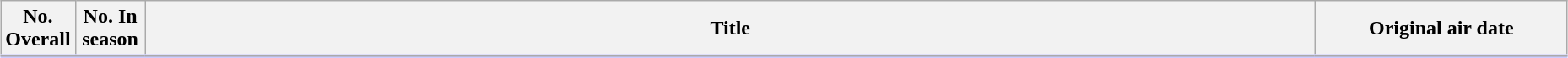<table class="wikitable" style="width:98%; margin:auto; background:#FFF;">
<tr style="border-bottom: 3px solid #CCF;">
<th style="width:3em;">No. Overall</th>
<th style="width:3em;">No. In season</th>
<th>Title</th>
<th style="width:12em;">Original air date</th>
</tr>
<tr>
</tr>
</table>
